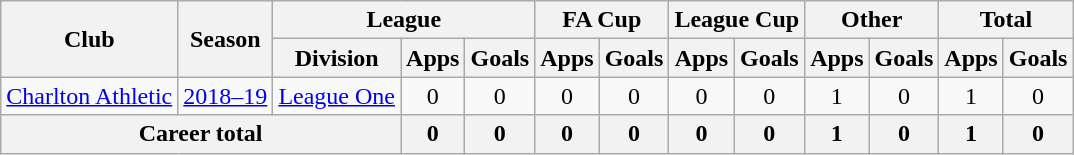<table class="wikitable" style="text-align: center;">
<tr>
<th rowspan="2">Club</th>
<th rowspan="2">Season</th>
<th colspan="3">League</th>
<th colspan="2">FA Cup</th>
<th colspan="2">League Cup</th>
<th colspan="2">Other</th>
<th colspan="2">Total</th>
</tr>
<tr>
<th>Division</th>
<th>Apps</th>
<th>Goals</th>
<th>Apps</th>
<th>Goals</th>
<th>Apps</th>
<th>Goals</th>
<th>Apps</th>
<th>Goals</th>
<th>Apps</th>
<th>Goals</th>
</tr>
<tr>
<td><a href='#'>Charlton Athletic</a></td>
<td><a href='#'>2018–19</a></td>
<td><a href='#'>League One</a></td>
<td>0</td>
<td>0</td>
<td>0</td>
<td>0</td>
<td>0</td>
<td>0</td>
<td>1</td>
<td>0</td>
<td>1</td>
<td>0</td>
</tr>
<tr>
<th colspan="3">Career total</th>
<th>0</th>
<th>0</th>
<th>0</th>
<th>0</th>
<th>0</th>
<th>0</th>
<th>1</th>
<th>0</th>
<th>1</th>
<th>0</th>
</tr>
</table>
